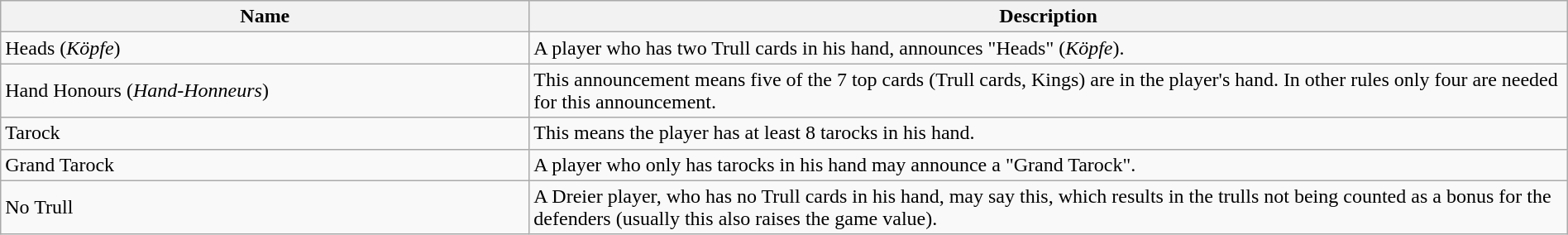<table class="wikitable float-left" width="100%">
<tr>
<th width="200">Name</th>
<th width="400">Description</th>
</tr>
<tr>
<td>Heads (<em>Köpfe</em>)</td>
<td>A player who has two Trull cards in his hand, announces "Heads" (<em>Köpfe</em>).</td>
</tr>
<tr>
<td>Hand Honours (<em>Hand-Honneurs</em>)</td>
<td>This announcement means five of the 7 top cards (Trull cards, Kings) are in the player's hand. In other rules only four are needed for this announcement.</td>
</tr>
<tr>
<td>Tarock</td>
<td>This means the player has at least 8 tarocks in his hand.</td>
</tr>
<tr>
<td>Grand Tarock</td>
<td>A player who only has tarocks in his hand may announce a "Grand Tarock".</td>
</tr>
<tr>
<td>No Trull</td>
<td>A Dreier player, who has no Trull cards in his hand, may say this, which results in the trulls not being counted as a bonus for the defenders (usually this also raises the game value).</td>
</tr>
</table>
